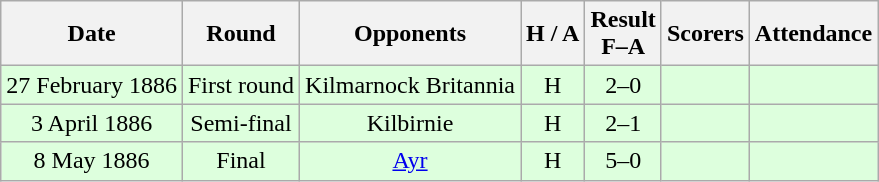<table class="wikitable" style="text-align:center">
<tr>
<th>Date</th>
<th>Round</th>
<th>Opponents</th>
<th>H / A</th>
<th>Result<br>F–A</th>
<th>Scorers</th>
<th>Attendance</th>
</tr>
<tr bgcolor=#ddffdd>
<td>27 February 1886</td>
<td>First round</td>
<td>Kilmarnock Britannia</td>
<td>H</td>
<td>2–0</td>
<td></td>
<td></td>
</tr>
<tr bgcolor=#ddffdd>
<td>3 April 1886</td>
<td>Semi-final</td>
<td>Kilbirnie</td>
<td>H</td>
<td>2–1</td>
<td></td>
<td></td>
</tr>
<tr bgcolor=#ddffdd>
<td>8 May 1886</td>
<td>Final</td>
<td><a href='#'>Ayr</a></td>
<td>H</td>
<td>5–0</td>
<td></td>
<td></td>
</tr>
</table>
